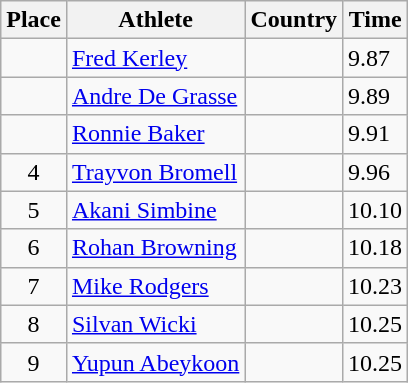<table class="wikitable">
<tr>
<th>Place</th>
<th>Athlete</th>
<th>Country</th>
<th>Time</th>
</tr>
<tr>
<td align=center></td>
<td><a href='#'>Fred Kerley</a></td>
<td></td>
<td>9.87</td>
</tr>
<tr>
<td align=center></td>
<td><a href='#'>Andre De Grasse</a></td>
<td></td>
<td>9.89</td>
</tr>
<tr>
<td align=center></td>
<td><a href='#'>Ronnie Baker</a></td>
<td></td>
<td>9.91</td>
</tr>
<tr>
<td align=center>4</td>
<td><a href='#'>Trayvon Bromell</a></td>
<td></td>
<td>9.96</td>
</tr>
<tr>
<td align=center>5</td>
<td><a href='#'>Akani Simbine</a></td>
<td></td>
<td>10.10</td>
</tr>
<tr>
<td align=center>6</td>
<td><a href='#'>Rohan Browning</a></td>
<td></td>
<td>10.18</td>
</tr>
<tr>
<td align=center>7</td>
<td><a href='#'>Mike Rodgers</a></td>
<td></td>
<td>10.23</td>
</tr>
<tr>
<td align=center>8</td>
<td><a href='#'>Silvan Wicki</a></td>
<td></td>
<td>10.25</td>
</tr>
<tr>
<td align=center>9</td>
<td><a href='#'>Yupun Abeykoon</a></td>
<td></td>
<td>10.25</td>
</tr>
</table>
